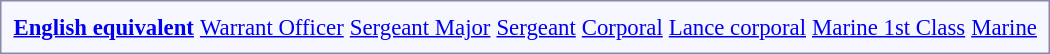<table style="border:1px solid #8888aa; background-color:#f7f8ff; padding:5px; font-size:95%; margin: 0px 12px 12px 0px; width="100%">
<tr style="text-align:center;">
<th><a href='#'>English equivalent</a></th>
<td colspan=8><a href='#'>Warrant Officer</a></td>
<td colspan=2><a href='#'>Sergeant Major</a></td>
<td colspan=12><a href='#'>Sergeant</a></td>
<td colspan=6><a href='#'>Corporal</a></td>
<td colspan=3><a href='#'>Lance corporal</a></td>
<td colspan=3><a href='#'>Marine 1st Class</a></td>
<td colspan=2><a href='#'>Marine</a></td>
</tr>
</table>
